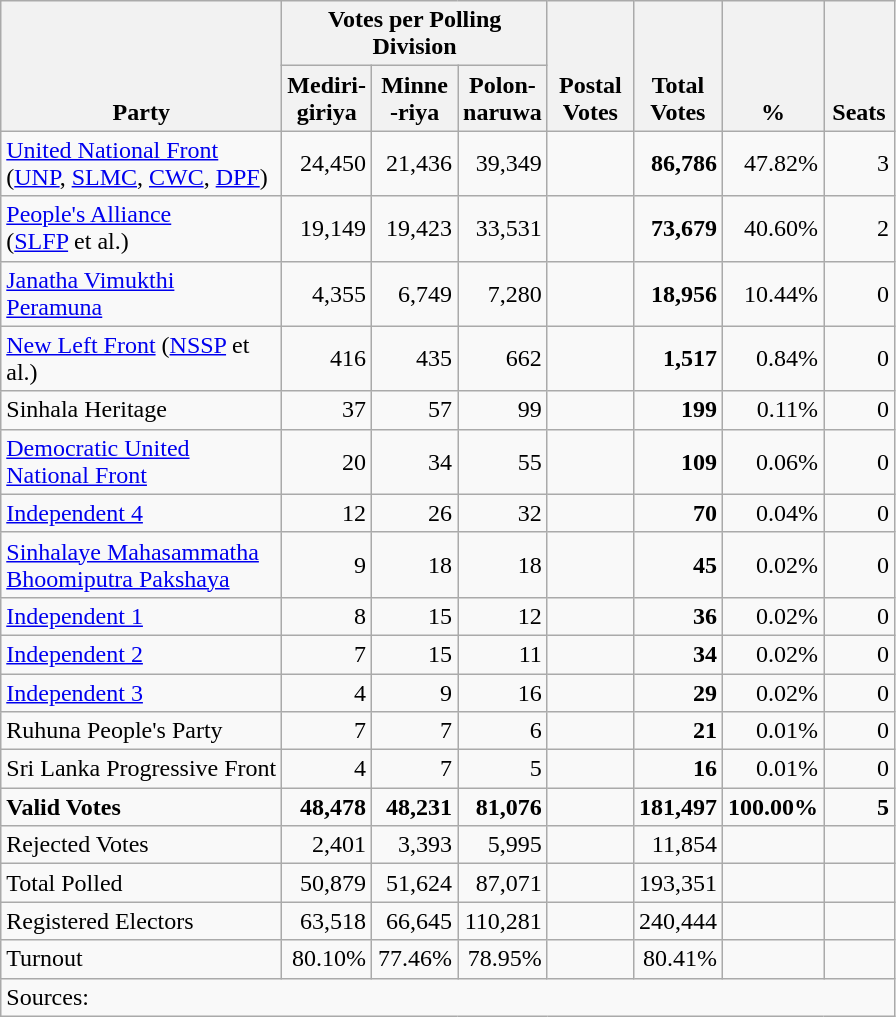<table class="wikitable" border="1" style="text-align:right;">
<tr>
<th align=left valign=bottom rowspan=2 width="180">Party</th>
<th colspan=3>Votes per Polling Division</th>
<th align=center valign=bottom rowspan=2 width="50">Postal<br>Votes</th>
<th align=center valign=bottom rowspan=2 width="50">Total Votes</th>
<th align=center valign=bottom rowspan=2 width="50">%</th>
<th align=center valign=bottom rowspan=2 width="40">Seats</th>
</tr>
<tr>
<th align=center valign=bottom width="50">Mediri-<br>giriya</th>
<th align=center valign=bottom width="50">Minne<br>-riya</th>
<th align=center valign=bottom width="50">Polon-<br>naruwa</th>
</tr>
<tr>
<td align=left><a href='#'>United National Front</a><br>(<a href='#'>UNP</a>, <a href='#'>SLMC</a>, <a href='#'>CWC</a>, <a href='#'>DPF</a>)</td>
<td>24,450</td>
<td>21,436</td>
<td>39,349</td>
<td></td>
<td><strong>86,786</strong></td>
<td>47.82%</td>
<td>3</td>
</tr>
<tr>
<td align=left><a href='#'>People's Alliance</a><br>(<a href='#'>SLFP</a> et al.)</td>
<td>19,149</td>
<td>19,423</td>
<td>33,531</td>
<td></td>
<td><strong>73,679</strong></td>
<td>40.60%</td>
<td>2</td>
</tr>
<tr>
<td align=left><a href='#'>Janatha Vimukthi Peramuna</a></td>
<td>4,355</td>
<td>6,749</td>
<td>7,280</td>
<td></td>
<td><strong>18,956</strong></td>
<td>10.44%</td>
<td>0</td>
</tr>
<tr>
<td align=left><a href='#'>New Left Front</a> (<a href='#'>NSSP</a> et al.)</td>
<td>416</td>
<td>435</td>
<td>662</td>
<td></td>
<td><strong>1,517</strong></td>
<td>0.84%</td>
<td>0</td>
</tr>
<tr>
<td align=left>Sinhala Heritage</td>
<td>37</td>
<td>57</td>
<td>99</td>
<td></td>
<td><strong>199</strong></td>
<td>0.11%</td>
<td>0</td>
</tr>
<tr>
<td align=left><a href='#'>Democratic United National Front</a></td>
<td>20</td>
<td>34</td>
<td>55</td>
<td></td>
<td><strong>109</strong></td>
<td>0.06%</td>
<td>0</td>
</tr>
<tr>
<td align=left><a href='#'>Independent 4</a></td>
<td>12</td>
<td>26</td>
<td>32</td>
<td></td>
<td><strong>70</strong></td>
<td>0.04%</td>
<td>0</td>
</tr>
<tr>
<td align=left><a href='#'>Sinhalaye Mahasammatha Bhoomiputra Pakshaya</a></td>
<td>9</td>
<td>18</td>
<td>18</td>
<td></td>
<td><strong>45</strong></td>
<td>0.02%</td>
<td>0</td>
</tr>
<tr>
<td align=left><a href='#'>Independent 1</a></td>
<td>8</td>
<td>15</td>
<td>12</td>
<td></td>
<td><strong>36</strong></td>
<td>0.02%</td>
<td>0</td>
</tr>
<tr>
<td align=left><a href='#'>Independent 2</a></td>
<td>7</td>
<td>15</td>
<td>11</td>
<td></td>
<td><strong>34</strong></td>
<td>0.02%</td>
<td>0</td>
</tr>
<tr>
<td align=left><a href='#'>Independent 3</a></td>
<td>4</td>
<td>9</td>
<td>16</td>
<td></td>
<td><strong>29</strong></td>
<td>0.02%</td>
<td>0</td>
</tr>
<tr>
<td align=left>Ruhuna People's Party</td>
<td>7</td>
<td>7</td>
<td>6</td>
<td></td>
<td><strong>21</strong></td>
<td>0.01%</td>
<td>0</td>
</tr>
<tr>
<td align=left>Sri Lanka Progressive Front</td>
<td>4</td>
<td>7</td>
<td>5</td>
<td></td>
<td><strong>16</strong></td>
<td>0.01%</td>
<td>0</td>
</tr>
<tr>
<td align=left><strong>Valid Votes</strong></td>
<td><strong>48,478</strong></td>
<td><strong>48,231</strong></td>
<td><strong>81,076</strong></td>
<td></td>
<td><strong>181,497</strong></td>
<td><strong>100.00%</strong></td>
<td><strong>5</strong></td>
</tr>
<tr>
<td align=left>Rejected Votes</td>
<td>2,401</td>
<td>3,393</td>
<td>5,995</td>
<td></td>
<td>11,854</td>
<td></td>
<td></td>
</tr>
<tr>
<td align=left>Total Polled</td>
<td>50,879</td>
<td>51,624</td>
<td>87,071</td>
<td></td>
<td>193,351</td>
<td></td>
<td></td>
</tr>
<tr>
<td align=left>Registered Electors</td>
<td>63,518</td>
<td>66,645</td>
<td>110,281</td>
<td></td>
<td>240,444</td>
<td></td>
<td></td>
</tr>
<tr>
<td align=left>Turnout</td>
<td>80.10%</td>
<td>77.46%</td>
<td>78.95%</td>
<td></td>
<td>80.41%</td>
<td></td>
<td></td>
</tr>
<tr>
<td align=left colspan=9>Sources:</td>
</tr>
</table>
